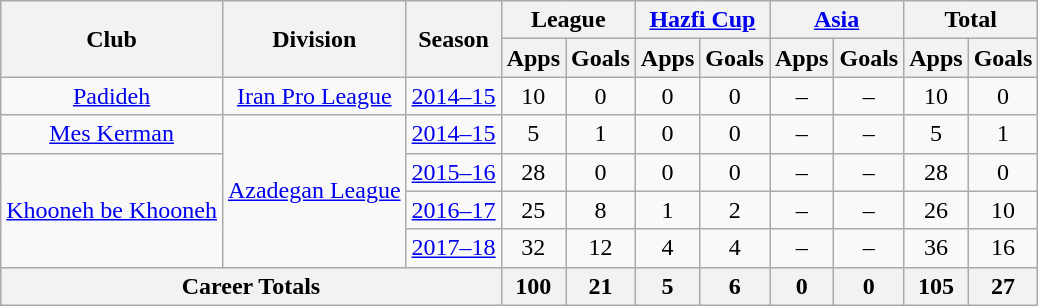<table class="wikitable" style="text-align: center;">
<tr>
<th rowspan="2">Club</th>
<th rowspan="2">Division</th>
<th rowspan="2">Season</th>
<th colspan="2">League</th>
<th colspan="2"><a href='#'>Hazfi Cup</a></th>
<th colspan="2"><a href='#'>Asia</a></th>
<th colspan="2">Total</th>
</tr>
<tr>
<th>Apps</th>
<th>Goals</th>
<th>Apps</th>
<th>Goals</th>
<th>Apps</th>
<th>Goals</th>
<th>Apps</th>
<th>Goals</th>
</tr>
<tr>
<td rowspan="1"><a href='#'>Padideh</a></td>
<td rowspan="1"><a href='#'>Iran Pro League</a></td>
<td><a href='#'>2014–15</a></td>
<td>10</td>
<td>0</td>
<td>0</td>
<td>0</td>
<td>–</td>
<td>–</td>
<td>10</td>
<td>0</td>
</tr>
<tr>
<td rowspan="1"><a href='#'>Mes Kerman</a></td>
<td rowspan="4"><a href='#'>Azadegan League</a></td>
<td><a href='#'>2014–15</a></td>
<td>5</td>
<td>1</td>
<td>0</td>
<td>0</td>
<td>–</td>
<td>–</td>
<td>5</td>
<td>1</td>
</tr>
<tr>
<td rowspan="3"><a href='#'>Khooneh be Khooneh</a></td>
<td><a href='#'>2015–16</a></td>
<td>28</td>
<td>0</td>
<td>0</td>
<td>0</td>
<td>–</td>
<td>–</td>
<td>28</td>
<td>0</td>
</tr>
<tr>
<td><a href='#'>2016–17</a></td>
<td>25</td>
<td>8</td>
<td>1</td>
<td>2</td>
<td>–</td>
<td>–</td>
<td>26</td>
<td>10</td>
</tr>
<tr>
<td><a href='#'>2017–18</a></td>
<td>32</td>
<td>12</td>
<td>4</td>
<td>4</td>
<td>–</td>
<td>–</td>
<td>36</td>
<td>16</td>
</tr>
<tr>
<th colspan=3>Career Totals</th>
<th>100</th>
<th>21</th>
<th>5</th>
<th>6</th>
<th>0</th>
<th>0</th>
<th>105</th>
<th>27</th>
</tr>
</table>
